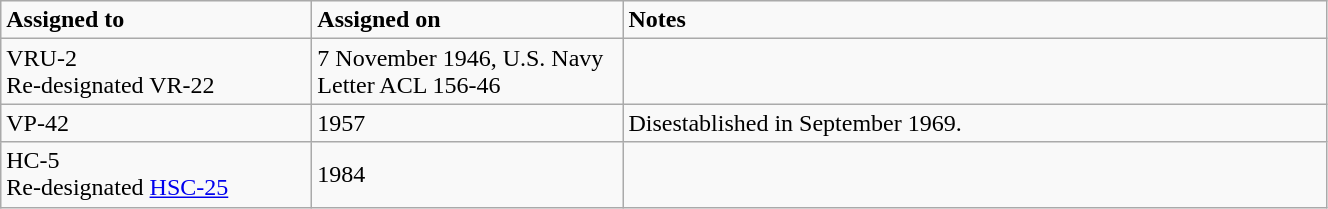<table class="wikitable" style="width: 70%;">
<tr>
<td style="width: 200px;"><strong>Assigned to</strong></td>
<td style="width: 200px;"><strong>Assigned on</strong></td>
<td><strong>Notes</strong></td>
</tr>
<tr>
<td>VRU-2<br>Re-designated VR-22</td>
<td>7 November 1946, U.S. Navy Letter ACL 156-46</td>
<td></td>
</tr>
<tr>
<td>VP-42</td>
<td>1957</td>
<td>Disestablished in September 1969.</td>
</tr>
<tr>
<td>HC-5<br>Re-designated <a href='#'>HSC-25</a></td>
<td>1984</td>
<td></td>
</tr>
</table>
